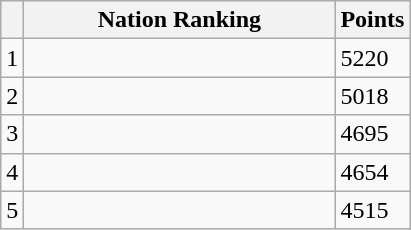<table class="wikitable col3right">
<tr>
<th></th>
<th style="width:200px; white-space:nowrap;">Nation Ranking</th>
<th style="width:20px;">Points</th>
</tr>
<tr>
<td>1</td>
<td></td>
<td>5220</td>
</tr>
<tr>
<td>2</td>
<td></td>
<td>5018</td>
</tr>
<tr>
<td>3</td>
<td></td>
<td>4695</td>
</tr>
<tr>
<td>4</td>
<td></td>
<td>4654</td>
</tr>
<tr>
<td>5</td>
<td></td>
<td>4515</td>
</tr>
</table>
